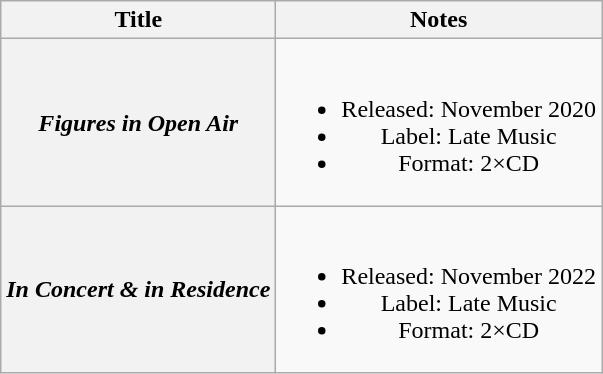<table class="wikitable plainrowheaders" style="text-align:center;">
<tr>
<th scope="col">Title</th>
<th scope="col">Notes</th>
</tr>
<tr>
<th scope="row"><em>Figures in Open Air</em></th>
<td><br><ul><li>Released: November 2020</li><li>Label: Late Music</li><li>Format: 2×CD</li></ul></td>
</tr>
<tr>
<th scope="row"><em>In Concert & in Residence</em></th>
<td><br><ul><li>Released: November 2022</li><li>Label: Late Music</li><li>Format: 2×CD</li></ul></td>
</tr>
</table>
